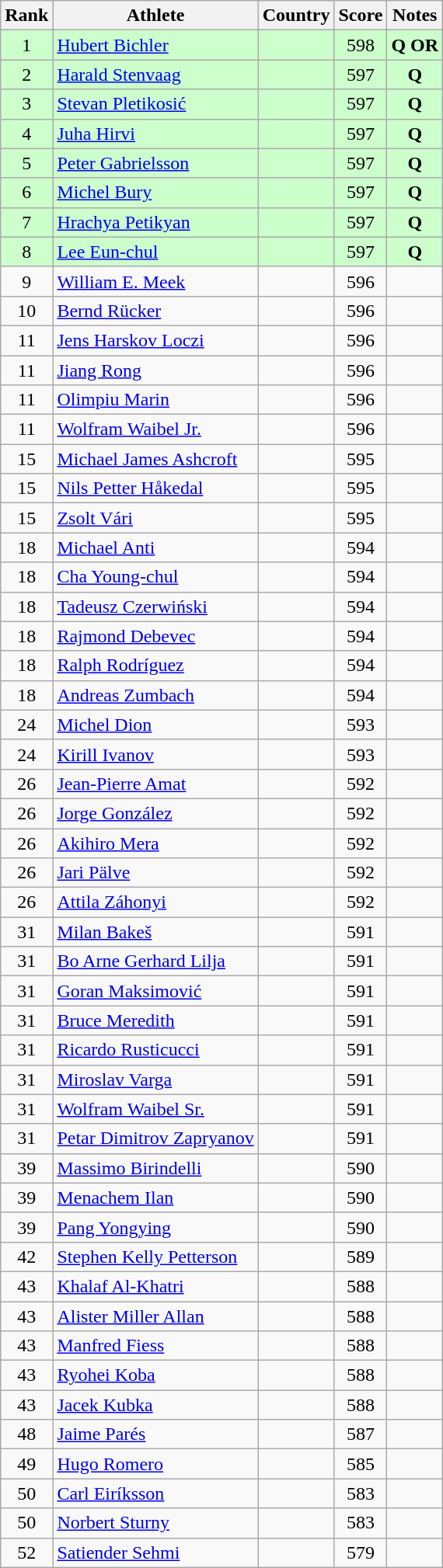<table class="wikitable sortable" style="text-align: center">
<tr>
<th>Rank</th>
<th>Athlete</th>
<th>Country</th>
<th>Score</th>
<th>Notes</th>
</tr>
<tr bgcolor=#ccffcc>
<td>1</td>
<td align=left><a href='#'>Hubert Bichler</a></td>
<td align=left></td>
<td>598</td>
<td><strong>Q OR</strong></td>
</tr>
<tr bgcolor=#ccffcc>
<td>2</td>
<td align=left><a href='#'>Harald Stenvaag</a></td>
<td align=left></td>
<td>597</td>
<td><strong>Q</strong></td>
</tr>
<tr bgcolor=#ccffcc>
<td>3</td>
<td align=left><a href='#'>Stevan Pletikosić</a></td>
<td align=left></td>
<td>597</td>
<td><strong>Q</strong></td>
</tr>
<tr bgcolor=#ccffcc>
<td>4</td>
<td align=left><a href='#'>Juha Hirvi</a></td>
<td align=left></td>
<td>597</td>
<td><strong>Q</strong></td>
</tr>
<tr bgcolor=#ccffcc>
<td>5</td>
<td align=left><a href='#'>Peter Gabrielsson</a></td>
<td align=left></td>
<td>597</td>
<td><strong>Q</strong></td>
</tr>
<tr bgcolor=#ccffcc>
<td>6</td>
<td align=left><a href='#'>Michel Bury</a></td>
<td align=left></td>
<td>597</td>
<td><strong>Q</strong></td>
</tr>
<tr bgcolor=#ccffcc>
<td>7</td>
<td align=left><a href='#'>Hrachya Petikyan</a></td>
<td align=left></td>
<td>597</td>
<td><strong>Q</strong></td>
</tr>
<tr bgcolor=#ccffcc>
<td>8</td>
<td align=left><a href='#'>Lee Eun-chul</a></td>
<td align=left></td>
<td>597</td>
<td><strong>Q</strong></td>
</tr>
<tr>
<td>9</td>
<td align=left><a href='#'>William E. Meek</a></td>
<td align=left></td>
<td>596</td>
<td></td>
</tr>
<tr>
<td>10</td>
<td align=left><a href='#'>Bernd Rücker</a></td>
<td align=left></td>
<td>596</td>
<td></td>
</tr>
<tr>
<td>11</td>
<td align=left><a href='#'>Jens Harskov Loczi</a></td>
<td align=left></td>
<td>596</td>
<td></td>
</tr>
<tr>
<td>11</td>
<td align=left><a href='#'>Jiang Rong</a></td>
<td align=left></td>
<td>596</td>
<td></td>
</tr>
<tr>
<td>11</td>
<td align=left><a href='#'>Olimpiu Marin</a></td>
<td align=left></td>
<td>596</td>
<td></td>
</tr>
<tr>
<td>11</td>
<td align=left><a href='#'>Wolfram Waibel Jr.</a></td>
<td align=left></td>
<td>596</td>
<td></td>
</tr>
<tr>
<td>15</td>
<td align=left><a href='#'>Michael James Ashcroft</a></td>
<td align=left></td>
<td>595</td>
<td></td>
</tr>
<tr>
<td>15</td>
<td align=left><a href='#'>Nils Petter Håkedal</a></td>
<td align=left></td>
<td>595</td>
<td></td>
</tr>
<tr>
<td>15</td>
<td align=left><a href='#'>Zsolt Vári</a></td>
<td align=left></td>
<td>595</td>
<td></td>
</tr>
<tr>
<td>18</td>
<td align=left><a href='#'>Michael Anti</a></td>
<td align=left></td>
<td>594</td>
<td></td>
</tr>
<tr>
<td>18</td>
<td align=left><a href='#'>Cha Young-chul</a></td>
<td align=left></td>
<td>594</td>
<td></td>
</tr>
<tr>
<td>18</td>
<td align=left><a href='#'>Tadeusz Czerwiński</a></td>
<td align=left></td>
<td>594</td>
<td></td>
</tr>
<tr>
<td>18</td>
<td align=left><a href='#'>Rajmond Debevec</a></td>
<td align=left></td>
<td>594</td>
<td></td>
</tr>
<tr>
<td>18</td>
<td align=left><a href='#'>Ralph Rodríguez</a></td>
<td align=left></td>
<td>594</td>
<td></td>
</tr>
<tr>
<td>18</td>
<td align=left><a href='#'>Andreas Zumbach</a></td>
<td align=left></td>
<td>594</td>
<td></td>
</tr>
<tr>
<td>24</td>
<td align=left><a href='#'>Michel Dion</a></td>
<td align=left></td>
<td>593</td>
<td></td>
</tr>
<tr>
<td>24</td>
<td align=left><a href='#'>Kirill Ivanov</a></td>
<td align=left></td>
<td>593</td>
<td></td>
</tr>
<tr>
<td>26</td>
<td align=left><a href='#'>Jean-Pierre Amat</a></td>
<td align=left></td>
<td>592</td>
<td></td>
</tr>
<tr>
<td>26</td>
<td align=left><a href='#'>Jorge González</a></td>
<td align=left></td>
<td>592</td>
<td></td>
</tr>
<tr>
<td>26</td>
<td align=left><a href='#'>Akihiro Mera</a></td>
<td align=left></td>
<td>592</td>
<td></td>
</tr>
<tr>
<td>26</td>
<td align=left><a href='#'>Jari Pälve</a></td>
<td align=left></td>
<td>592</td>
<td></td>
</tr>
<tr>
<td>26</td>
<td align=left><a href='#'>Attila Záhonyi</a></td>
<td align=left></td>
<td>592</td>
<td></td>
</tr>
<tr>
<td>31</td>
<td align=left><a href='#'>Milan Bakeš</a></td>
<td align=left></td>
<td>591</td>
<td></td>
</tr>
<tr>
<td>31</td>
<td align=left><a href='#'>Bo Arne Gerhard Lilja</a></td>
<td align=left></td>
<td>591</td>
<td></td>
</tr>
<tr>
<td>31</td>
<td align=left><a href='#'>Goran Maksimović</a></td>
<td align=left></td>
<td>591</td>
<td></td>
</tr>
<tr>
<td>31</td>
<td align=left><a href='#'>Bruce Meredith</a></td>
<td align=left></td>
<td>591</td>
<td></td>
</tr>
<tr>
<td>31</td>
<td align=left><a href='#'>Ricardo Rusticucci</a></td>
<td align=left></td>
<td>591</td>
<td></td>
</tr>
<tr>
<td>31</td>
<td align=left><a href='#'>Miroslav Varga</a></td>
<td align=left></td>
<td>591</td>
<td></td>
</tr>
<tr>
<td>31</td>
<td align=left><a href='#'>Wolfram Waibel Sr.</a></td>
<td align=left></td>
<td>591</td>
<td></td>
</tr>
<tr>
<td>31</td>
<td align=left><a href='#'>Petar Dimitrov Zapryanov</a></td>
<td align=left></td>
<td>591</td>
<td></td>
</tr>
<tr>
<td>39</td>
<td align=left><a href='#'>Massimo Birindelli</a></td>
<td align=left></td>
<td>590</td>
<td></td>
</tr>
<tr>
<td>39</td>
<td align=left><a href='#'>Menachem Ilan</a></td>
<td align=left></td>
<td>590</td>
<td></td>
</tr>
<tr>
<td>39</td>
<td align=left><a href='#'>Pang Yongying</a></td>
<td align=left></td>
<td>590</td>
<td></td>
</tr>
<tr>
<td>42</td>
<td align=left><a href='#'>Stephen Kelly Petterson</a></td>
<td align=left></td>
<td>589</td>
<td></td>
</tr>
<tr>
<td>43</td>
<td align=left><a href='#'>Khalaf Al-Khatri</a></td>
<td align=left></td>
<td>588</td>
<td></td>
</tr>
<tr>
<td>43</td>
<td align=left><a href='#'>Alister Miller Allan</a></td>
<td align=left></td>
<td>588</td>
<td></td>
</tr>
<tr>
<td>43</td>
<td align=left><a href='#'>Manfred Fiess</a></td>
<td align=left></td>
<td>588</td>
<td></td>
</tr>
<tr>
<td>43</td>
<td align=left><a href='#'>Ryohei Koba</a></td>
<td align=left></td>
<td>588</td>
<td></td>
</tr>
<tr>
<td>43</td>
<td align=left><a href='#'>Jacek Kubka</a></td>
<td align=left></td>
<td>588</td>
<td></td>
</tr>
<tr>
<td>48</td>
<td align=left><a href='#'>Jaime Parés</a></td>
<td align=left></td>
<td>587</td>
<td></td>
</tr>
<tr>
<td>49</td>
<td align=left><a href='#'>Hugo Romero</a></td>
<td align=left></td>
<td>585</td>
<td></td>
</tr>
<tr>
<td>50</td>
<td align=left><a href='#'>Carl Eiríksson</a></td>
<td align=left></td>
<td>583</td>
<td></td>
</tr>
<tr>
<td>50</td>
<td align=left><a href='#'>Norbert Sturny</a></td>
<td align=left></td>
<td>583</td>
<td></td>
</tr>
<tr>
<td>52</td>
<td align=left><a href='#'>Satiender Sehmi</a></td>
<td align=left></td>
<td>579</td>
<td></td>
</tr>
</table>
